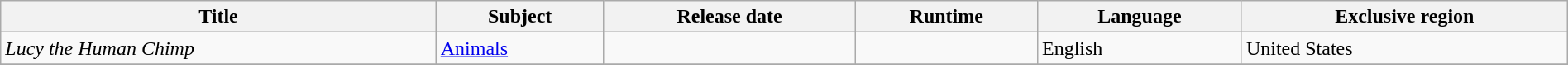<table class="wikitable sortable" style="width:100%;">
<tr>
<th>Title</th>
<th>Subject</th>
<th>Release date</th>
<th>Runtime</th>
<th>Language</th>
<th>Exclusive region</th>
</tr>
<tr>
<td><em>Lucy the Human Chimp</em></td>
<td><a href='#'>Animals</a></td>
<td></td>
<td></td>
<td>English</td>
<td>United States</td>
</tr>
<tr>
</tr>
</table>
